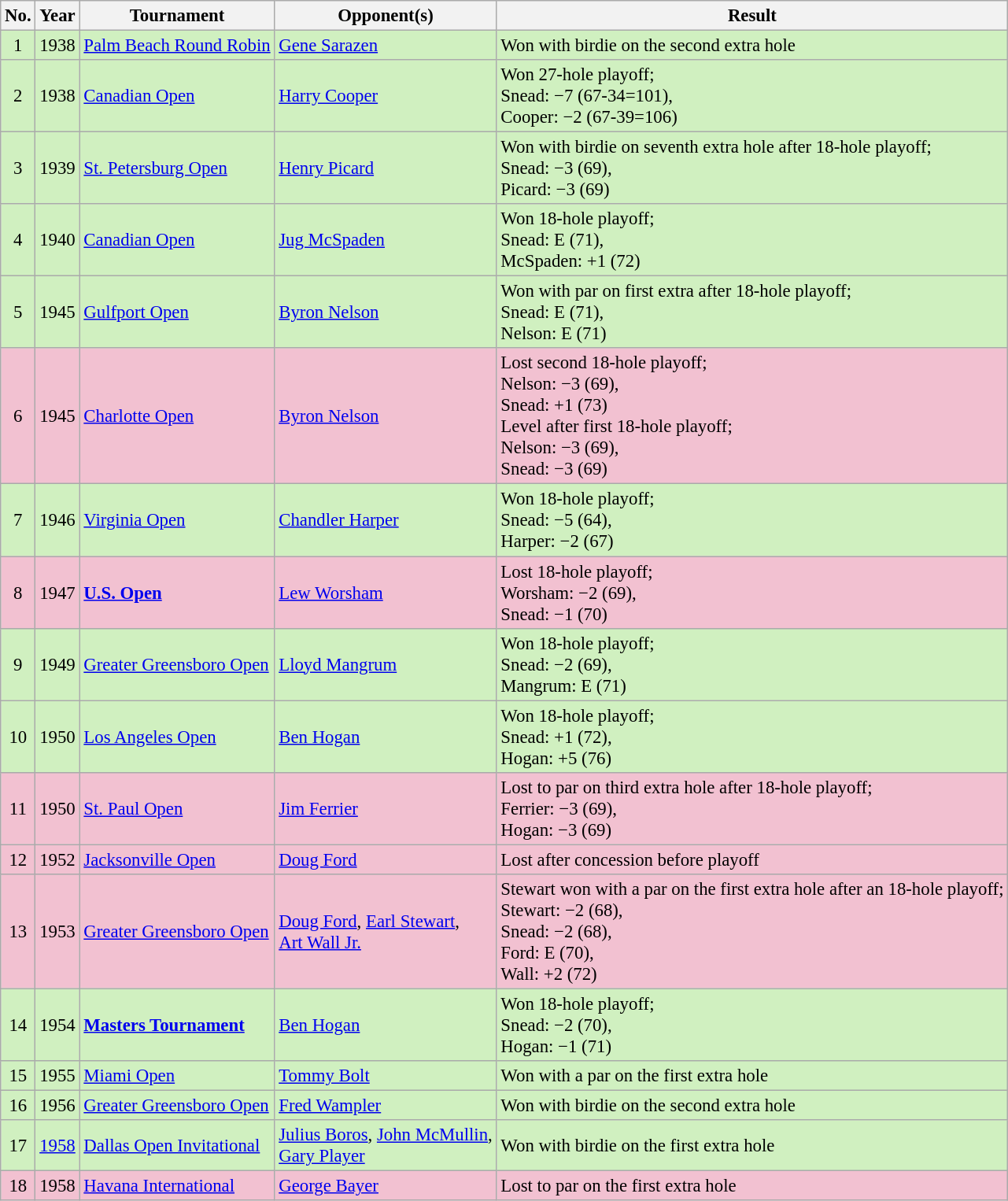<table class="wikitable" style="font-size:95%;">
<tr>
<th>No.</th>
<th>Year</th>
<th>Tournament</th>
<th>Opponent(s)</th>
<th>Result</th>
</tr>
<tr style="background:#D0F0C0;">
<td align=center>1</td>
<td>1938</td>
<td><a href='#'>Palm Beach Round Robin</a></td>
<td> <a href='#'>Gene Sarazen</a></td>
<td>Won with birdie on the second extra hole</td>
</tr>
<tr style="background:#D0F0C0;">
<td align=center>2</td>
<td>1938</td>
<td><a href='#'>Canadian Open</a></td>
<td> <a href='#'>Harry Cooper</a></td>
<td>Won 27-hole playoff;<br>Snead: −7 (67-34=101),<br>Cooper: −2 (67-39=106)</td>
</tr>
<tr style="background:#D0F0C0;">
<td align=center>3</td>
<td>1939</td>
<td><a href='#'>St. Petersburg Open</a></td>
<td> <a href='#'>Henry Picard</a></td>
<td>Won with birdie on seventh extra hole after 18-hole playoff;<br>Snead: −3 (69),<br>Picard: −3 (69)</td>
</tr>
<tr style="background:#D0F0C0;">
<td align=center>4</td>
<td>1940</td>
<td><a href='#'>Canadian Open</a></td>
<td> <a href='#'>Jug McSpaden</a></td>
<td>Won 18-hole playoff;<br>Snead: E (71),<br>McSpaden: +1 (72)</td>
</tr>
<tr style="background:#D0F0C0;">
<td align=center>5</td>
<td>1945</td>
<td><a href='#'>Gulfport Open</a></td>
<td> <a href='#'>Byron Nelson</a></td>
<td>Won with par on first extra after 18-hole playoff;<br>Snead: E (71),<br>Nelson: E (71)</td>
</tr>
<tr style="background:#F2C1D1;">
<td align=center>6</td>
<td>1945</td>
<td><a href='#'>Charlotte Open</a></td>
<td> <a href='#'>Byron Nelson</a></td>
<td>Lost second 18-hole playoff;<br>Nelson: −3 (69),<br>Snead: +1 (73)<br>Level after first 18-hole playoff;<br>Nelson: −3 (69),<br>Snead: −3 (69)</td>
</tr>
<tr style="background:#D0F0C0;">
<td align=center>7</td>
<td>1946</td>
<td><a href='#'>Virginia Open</a></td>
<td> <a href='#'>Chandler Harper</a></td>
<td>Won 18-hole playoff;<br>Snead: −5 (64),<br>Harper: −2 (67)</td>
</tr>
<tr style="background:#F2C1D1;">
<td align=center>8</td>
<td>1947</td>
<td><strong><a href='#'>U.S. Open</a></strong></td>
<td> <a href='#'>Lew Worsham</a></td>
<td>Lost 18-hole playoff;<br>Worsham: −2 (69),<br>Snead: −1 (70)</td>
</tr>
<tr style="background:#D0F0C0;">
<td align=center>9</td>
<td>1949</td>
<td><a href='#'>Greater Greensboro Open</a></td>
<td> <a href='#'>Lloyd Mangrum</a></td>
<td>Won 18-hole playoff;<br>Snead: −2 (69),<br>Mangrum: E (71)</td>
</tr>
<tr style="background:#D0F0C0;">
<td align=center>10</td>
<td>1950</td>
<td><a href='#'>Los Angeles Open</a></td>
<td> <a href='#'>Ben Hogan</a></td>
<td>Won 18-hole playoff;<br>Snead: +1 (72),<br>Hogan: +5 (76)</td>
</tr>
<tr style="background:#F2C1D1;">
<td align=center>11</td>
<td>1950</td>
<td><a href='#'>St. Paul Open</a></td>
<td> <a href='#'>Jim Ferrier</a></td>
<td>Lost to par on third extra hole after 18-hole playoff;<br>Ferrier: −3 (69),<br>Hogan: −3 (69)</td>
</tr>
<tr style="background:#F2C1D1;">
<td align=center>12</td>
<td>1952</td>
<td><a href='#'>Jacksonville Open</a></td>
<td> <a href='#'>Doug Ford</a></td>
<td>Lost after concession before playoff</td>
</tr>
<tr style="background:#F2C1D1;">
<td align=center>13</td>
<td>1953</td>
<td><a href='#'>Greater Greensboro Open</a></td>
<td> <a href='#'>Doug Ford</a>,  <a href='#'>Earl Stewart</a>,<br> <a href='#'>Art Wall Jr.</a></td>
<td>Stewart won with a par on the first extra hole after an 18-hole playoff;<br>Stewart: −2 (68),<br>Snead: −2 (68),<br>Ford: E (70),<br>Wall: +2 (72)</td>
</tr>
<tr style="background:#D0F0C0;">
<td align=center>14</td>
<td>1954</td>
<td><strong><a href='#'>Masters Tournament</a></strong></td>
<td> <a href='#'>Ben Hogan</a></td>
<td>Won 18-hole playoff;<br>Snead: −2 (70),<br>Hogan: −1 (71)</td>
</tr>
<tr style="background:#D0F0C0;">
<td align=center>15</td>
<td>1955</td>
<td><a href='#'>Miami Open</a></td>
<td> <a href='#'>Tommy Bolt</a></td>
<td>Won with a par on the first extra hole</td>
</tr>
<tr style="background:#D0F0C0;">
<td align=center>16</td>
<td>1956</td>
<td><a href='#'>Greater Greensboro Open</a></td>
<td> <a href='#'>Fred Wampler</a></td>
<td>Won with birdie on the second extra hole</td>
</tr>
<tr style="background:#D0F0C0;">
<td align=center>17</td>
<td><a href='#'>1958</a></td>
<td><a href='#'>Dallas Open Invitational</a></td>
<td> <a href='#'>Julius Boros</a>,  <a href='#'>John McMullin</a>,<br> <a href='#'>Gary Player</a></td>
<td>Won with birdie on the first extra hole</td>
</tr>
<tr style="background:#F2C1D1;">
<td align=center>18</td>
<td>1958</td>
<td><a href='#'>Havana International</a></td>
<td> <a href='#'>George Bayer</a></td>
<td>Lost to par on the first extra hole</td>
</tr>
</table>
